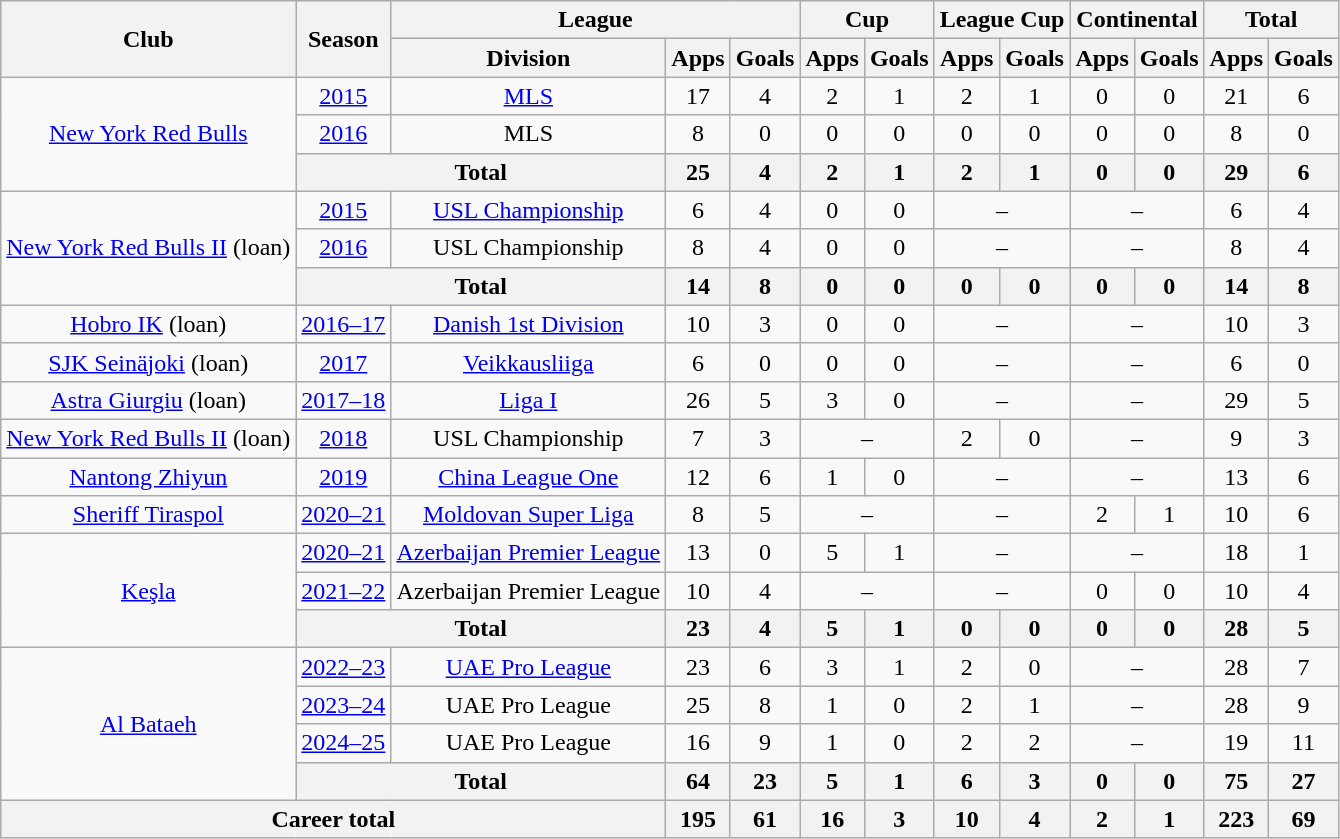<table class="wikitable" style="text-align: center;">
<tr>
<th rowspan="2">Club</th>
<th rowspan="2">Season</th>
<th colspan="3">League</th>
<th colspan="2">Cup</th>
<th colspan="2">League Cup</th>
<th colspan="2">Continental</th>
<th colspan="2">Total</th>
</tr>
<tr>
<th>Division</th>
<th>Apps</th>
<th>Goals</th>
<th>Apps</th>
<th>Goals</th>
<th>Apps</th>
<th>Goals</th>
<th>Apps</th>
<th>Goals</th>
<th>Apps</th>
<th>Goals</th>
</tr>
<tr>
<td rowspan="3"><a href='#'>New York Red Bulls</a></td>
<td><a href='#'>2015</a></td>
<td><a href='#'>MLS</a></td>
<td>17</td>
<td>4</td>
<td>2</td>
<td>1</td>
<td>2</td>
<td>1</td>
<td>0</td>
<td>0</td>
<td>21</td>
<td>6</td>
</tr>
<tr>
<td><a href='#'>2016</a></td>
<td>MLS</td>
<td>8</td>
<td>0</td>
<td>0</td>
<td>0</td>
<td>0</td>
<td>0</td>
<td>0</td>
<td>0</td>
<td>8</td>
<td>0</td>
</tr>
<tr>
<th colspan=2>Total</th>
<th>25</th>
<th>4</th>
<th>2</th>
<th>1</th>
<th>2</th>
<th>1</th>
<th>0</th>
<th>0</th>
<th>29</th>
<th>6</th>
</tr>
<tr>
<td rowspan="3"><a href='#'>New York Red Bulls II</a> (loan)</td>
<td><a href='#'>2015</a></td>
<td><a href='#'>USL Championship</a></td>
<td>6</td>
<td>4</td>
<td>0</td>
<td>0</td>
<td colspan="2">–</td>
<td colspan="2">–</td>
<td>6</td>
<td>4</td>
</tr>
<tr>
<td><a href='#'>2016</a></td>
<td>USL Championship</td>
<td>8</td>
<td>4</td>
<td>0</td>
<td>0</td>
<td colspan="2">–</td>
<td colspan="2">–</td>
<td>8</td>
<td>4</td>
</tr>
<tr>
<th colspan=2>Total</th>
<th>14</th>
<th>8</th>
<th>0</th>
<th>0</th>
<th>0</th>
<th>0</th>
<th>0</th>
<th>0</th>
<th>14</th>
<th>8</th>
</tr>
<tr>
<td><a href='#'>Hobro IK</a> (loan)</td>
<td><a href='#'>2016–17</a></td>
<td><a href='#'>Danish 1st Division</a></td>
<td>10</td>
<td>3</td>
<td>0</td>
<td>0</td>
<td colspan="2">–</td>
<td colspan="2">–</td>
<td>10</td>
<td>3</td>
</tr>
<tr>
<td><a href='#'>SJK Seinäjoki</a> (loan)</td>
<td><a href='#'>2017</a></td>
<td><a href='#'>Veikkausliiga</a></td>
<td>6</td>
<td>0</td>
<td>0</td>
<td>0</td>
<td colspan="2">–</td>
<td colspan="2">–</td>
<td>6</td>
<td>0</td>
</tr>
<tr>
<td><a href='#'>Astra Giurgiu</a> (loan)</td>
<td><a href='#'>2017–18</a></td>
<td><a href='#'>Liga I</a></td>
<td>26</td>
<td>5</td>
<td>3</td>
<td>0</td>
<td colspan="2">–</td>
<td colspan="2">–</td>
<td>29</td>
<td>5</td>
</tr>
<tr>
<td rowspan="1"><a href='#'>New York Red Bulls II</a> (loan)</td>
<td><a href='#'>2018</a></td>
<td>USL Championship</td>
<td>7</td>
<td>3</td>
<td colspan="2">–</td>
<td>2</td>
<td>0</td>
<td colspan="2">–</td>
<td>9</td>
<td>3</td>
</tr>
<tr>
<td rowspan="1"><a href='#'>Nantong Zhiyun</a></td>
<td><a href='#'>2019</a></td>
<td><a href='#'>China League One</a></td>
<td>12</td>
<td>6</td>
<td>1</td>
<td>0</td>
<td colspan="2">–</td>
<td colspan="2">–</td>
<td>13</td>
<td>6</td>
</tr>
<tr>
<td><a href='#'>Sheriff Tiraspol</a></td>
<td><a href='#'>2020–21</a></td>
<td><a href='#'>Moldovan Super Liga</a></td>
<td>8</td>
<td>5</td>
<td colspan=2>–</td>
<td colspan=2>–</td>
<td>2</td>
<td>1</td>
<td>10</td>
<td>6</td>
</tr>
<tr>
<td rowspan=3><a href='#'>Keşla</a></td>
<td><a href='#'>2020–21</a></td>
<td><a href='#'>Azerbaijan Premier League</a></td>
<td>13</td>
<td>0</td>
<td>5</td>
<td>1</td>
<td colspan=2>–</td>
<td colspan=2>–</td>
<td>18</td>
<td>1</td>
</tr>
<tr>
<td><a href='#'>2021–22</a></td>
<td>Azerbaijan Premier League</td>
<td>10</td>
<td>4</td>
<td colspan=2>–</td>
<td colspan=2>–</td>
<td>0</td>
<td>0</td>
<td>10</td>
<td>4</td>
</tr>
<tr>
<th colspan=2>Total</th>
<th>23</th>
<th>4</th>
<th>5</th>
<th>1</th>
<th>0</th>
<th>0</th>
<th>0</th>
<th>0</th>
<th>28</th>
<th>5</th>
</tr>
<tr>
<td rowspan=4><a href='#'>Al Bataeh</a></td>
<td><a href='#'>2022–23</a></td>
<td><a href='#'>UAE Pro League</a></td>
<td>23</td>
<td>6</td>
<td>3</td>
<td>1</td>
<td>2</td>
<td>0</td>
<td colspan=2>–</td>
<td>28</td>
<td>7</td>
</tr>
<tr>
<td><a href='#'>2023–24</a></td>
<td>UAE Pro League</td>
<td>25</td>
<td>8</td>
<td>1</td>
<td>0</td>
<td>2</td>
<td>1</td>
<td colspan=2>–</td>
<td>28</td>
<td>9</td>
</tr>
<tr>
<td><a href='#'>2024–25</a></td>
<td>UAE Pro League</td>
<td>16</td>
<td>9</td>
<td>1</td>
<td>0</td>
<td>2</td>
<td>2</td>
<td colspan=2>–</td>
<td>19</td>
<td>11</td>
</tr>
<tr>
<th colspan=2>Total</th>
<th>64</th>
<th>23</th>
<th>5</th>
<th>1</th>
<th>6</th>
<th>3</th>
<th>0</th>
<th>0</th>
<th>75</th>
<th>27</th>
</tr>
<tr>
<th colspan="3">Career total</th>
<th>195</th>
<th>61</th>
<th>16</th>
<th>3</th>
<th>10</th>
<th>4</th>
<th>2</th>
<th>1</th>
<th>223</th>
<th>69</th>
</tr>
</table>
